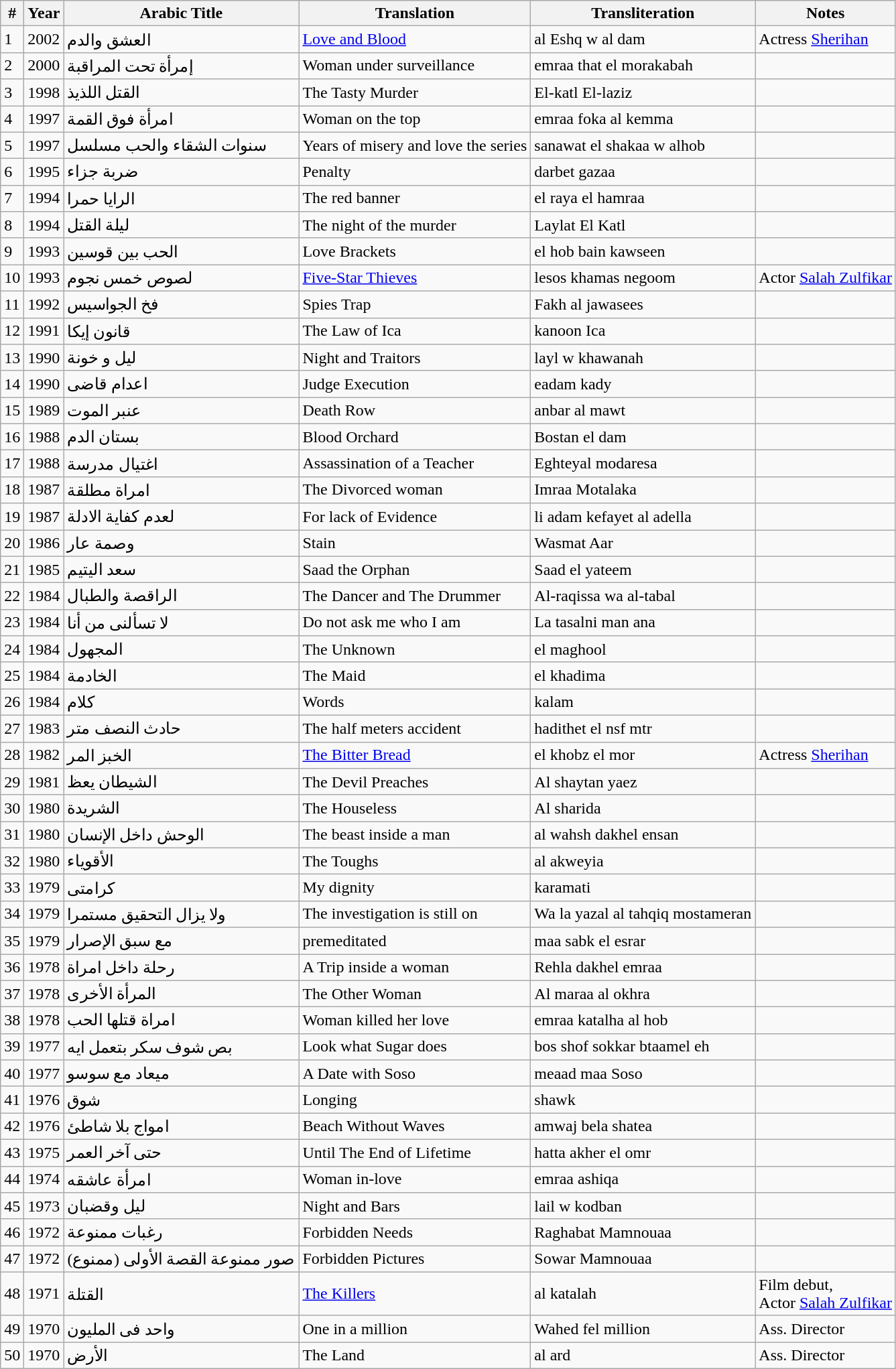<table class="wikitable">
<tr>
<th>#</th>
<th>Year</th>
<th>Arabic Title</th>
<th>Translation</th>
<th>Transliteration</th>
<th>Notes</th>
</tr>
<tr>
<td>1</td>
<td>2002</td>
<td>العشق والدم</td>
<td><a href='#'>Love and Blood</a></td>
<td>al Eshq w al dam</td>
<td>Actress <a href='#'>Sherihan</a></td>
</tr>
<tr>
<td>2</td>
<td>2000</td>
<td>إمرأة تحت المراقبة</td>
<td>Woman under surveillance</td>
<td>emraa that el morakabah</td>
<td></td>
</tr>
<tr>
<td>3</td>
<td>1998</td>
<td>القتل اللذيذ</td>
<td>The Tasty Murder</td>
<td>El-katl El-laziz</td>
<td></td>
</tr>
<tr>
<td>4</td>
<td>1997</td>
<td>امرأة فوق القمة</td>
<td>Woman on the top</td>
<td>emraa foka al kemma</td>
<td></td>
</tr>
<tr>
<td>5</td>
<td>1997</td>
<td>سنوات الشقاء والحب مسلسل</td>
<td>Years of misery and love the series</td>
<td>sanawat el shakaa w alhob</td>
<td></td>
</tr>
<tr>
<td>6</td>
<td>1995</td>
<td>ضربة جزاء</td>
<td>Penalty</td>
<td>darbet gazaa</td>
<td></td>
</tr>
<tr>
<td>7</td>
<td>1994</td>
<td>الرايا حمرا</td>
<td>The red banner</td>
<td>el raya el hamraa</td>
<td></td>
</tr>
<tr>
<td>8</td>
<td>1994</td>
<td>ليلة القتل</td>
<td>The night of the murder</td>
<td>Laylat El Katl</td>
<td></td>
</tr>
<tr>
<td>9</td>
<td>1993</td>
<td>الحب بين قوسين</td>
<td>Love Brackets</td>
<td>el hob bain kawseen</td>
<td></td>
</tr>
<tr>
<td>10</td>
<td>1993</td>
<td>لصوص خمس نجوم</td>
<td><a href='#'>Five-Star Thieves</a></td>
<td>lesos khamas negoom</td>
<td>Actor <a href='#'>Salah Zulfikar</a></td>
</tr>
<tr>
<td>11</td>
<td>1992</td>
<td>فخ الجواسيس</td>
<td>Spies Trap</td>
<td>Fakh al jawasees</td>
<td></td>
</tr>
<tr>
<td>12</td>
<td>1991</td>
<td>قانون إيكا</td>
<td>The Law of Ica</td>
<td>kanoon Ica</td>
<td></td>
</tr>
<tr>
<td>13</td>
<td>1990</td>
<td>ليل و خونة</td>
<td>Night and Traitors</td>
<td>layl w khawanah</td>
<td></td>
</tr>
<tr>
<td>14</td>
<td>1990</td>
<td>اعدام قاضى</td>
<td>Judge Execution</td>
<td>eadam kady</td>
<td></td>
</tr>
<tr>
<td>15</td>
<td>1989</td>
<td>عنبر الموت</td>
<td>Death Row</td>
<td>anbar al mawt</td>
<td></td>
</tr>
<tr>
<td>16</td>
<td>1988</td>
<td>بستان الدم</td>
<td>Blood Orchard</td>
<td>Bostan el dam</td>
<td></td>
</tr>
<tr>
<td>17</td>
<td>1988</td>
<td>اغتيال مدرسة</td>
<td>Assassination of a Teacher</td>
<td>Eghteyal modaresa</td>
<td></td>
</tr>
<tr>
<td>18</td>
<td>1987</td>
<td>امراة مطلقة</td>
<td>The Divorced woman</td>
<td>Imraa Motalaka</td>
<td></td>
</tr>
<tr>
<td>19</td>
<td>1987</td>
<td>لعدم كفاية الادلة</td>
<td>For lack of Evidence</td>
<td>li adam kefayet al adella</td>
<td></td>
</tr>
<tr>
<td>20</td>
<td>1986</td>
<td>وصمة عار</td>
<td>Stain</td>
<td>Wasmat Aar</td>
<td></td>
</tr>
<tr>
<td>21</td>
<td>1985</td>
<td>سعد اليتيم</td>
<td>Saad the Orphan</td>
<td>Saad el yateem</td>
<td></td>
</tr>
<tr>
<td>22</td>
<td>1984</td>
<td>الراقصة والطبال</td>
<td>The Dancer and The Drummer</td>
<td>Al-raqissa wa al-tabal</td>
<td></td>
</tr>
<tr>
<td>23</td>
<td>1984</td>
<td>لا تسألنى من أنا</td>
<td>Do not ask me who I am</td>
<td>La tasalni man ana</td>
<td></td>
</tr>
<tr>
<td>24</td>
<td>1984</td>
<td>المجهول</td>
<td>The Unknown</td>
<td>el maghool</td>
<td></td>
</tr>
<tr>
<td>25</td>
<td>1984</td>
<td>الخادمة</td>
<td>The Maid</td>
<td>el khadima</td>
<td></td>
</tr>
<tr>
<td>26</td>
<td>1984</td>
<td>كلام</td>
<td>Words</td>
<td>kalam</td>
<td></td>
</tr>
<tr>
<td>27</td>
<td>1983</td>
<td>حادث النصف متر</td>
<td>The half meters accident</td>
<td>hadithet el nsf mtr</td>
<td></td>
</tr>
<tr>
<td>28</td>
<td>1982</td>
<td>الخبز المر</td>
<td><a href='#'>The Bitter Bread</a></td>
<td>el khobz el mor</td>
<td>Actress <a href='#'>Sherihan</a></td>
</tr>
<tr>
<td>29</td>
<td>1981</td>
<td>الشيطان يعظ</td>
<td>The Devil Preaches</td>
<td>Al shaytan yaez</td>
<td></td>
</tr>
<tr>
<td>30</td>
<td>1980</td>
<td>الشريدة</td>
<td>The Houseless</td>
<td>Al sharida</td>
<td></td>
</tr>
<tr>
<td>31</td>
<td>1980</td>
<td>الوحش داخل الإنسان</td>
<td>The beast inside a man</td>
<td>al wahsh dakhel ensan</td>
<td></td>
</tr>
<tr>
<td>32</td>
<td>1980</td>
<td>الأقوياء</td>
<td>The Toughs</td>
<td>al akweyia</td>
<td></td>
</tr>
<tr>
<td>33</td>
<td>1979</td>
<td>كرامتى</td>
<td>My dignity</td>
<td>karamati</td>
<td></td>
</tr>
<tr>
<td>34</td>
<td>1979</td>
<td>ولا يزال التحقيق مستمرا</td>
<td>The investigation is still on</td>
<td>Wa la yazal al tahqiq mostameran</td>
<td></td>
</tr>
<tr>
<td>35</td>
<td>1979</td>
<td>مع سبق الإصرار</td>
<td>premeditated</td>
<td>maa sabk el esrar</td>
<td></td>
</tr>
<tr>
<td>36</td>
<td>1978</td>
<td>رحلة داخل امراة</td>
<td>A Trip inside a woman</td>
<td>Rehla dakhel emraa</td>
<td></td>
</tr>
<tr>
<td>37</td>
<td>1978</td>
<td>المرأة الأخرى</td>
<td>The Other Woman</td>
<td>Al maraa al okhra</td>
<td></td>
</tr>
<tr>
<td>38</td>
<td>1978</td>
<td>امراة قتلها الحب</td>
<td>Woman killed her love</td>
<td>emraa katalha al hob</td>
<td></td>
</tr>
<tr>
<td>39</td>
<td>1977</td>
<td>بص شوف سكر بتعمل ايه</td>
<td>Look what Sugar does</td>
<td>bos shof sokkar btaamel eh</td>
<td></td>
</tr>
<tr>
<td>40</td>
<td>1977</td>
<td>ميعاد مع سوسو</td>
<td>A Date with Soso</td>
<td>meaad maa Soso</td>
<td></td>
</tr>
<tr>
<td>41</td>
<td>1976</td>
<td>شوق</td>
<td>Longing</td>
<td>shawk</td>
<td></td>
</tr>
<tr>
<td>42</td>
<td>1976</td>
<td>امواج بلا شاطئ</td>
<td>Beach Without Waves</td>
<td>amwaj bela shatea</td>
<td></td>
</tr>
<tr>
<td>43</td>
<td>1975</td>
<td>حتى آخر العمر</td>
<td>Until The End of Lifetime</td>
<td>hatta akher el omr</td>
<td></td>
</tr>
<tr>
<td>44</td>
<td>1974</td>
<td>امرأة عاشقه</td>
<td>Woman in-love</td>
<td>emraa ashiqa</td>
<td></td>
</tr>
<tr>
<td>45</td>
<td>1973</td>
<td>ليل وقضبان</td>
<td>Night and Bars</td>
<td>lail w kodban</td>
<td></td>
</tr>
<tr>
<td>46</td>
<td>1972</td>
<td>رغبات ممنوعة</td>
<td>Forbidden Needs</td>
<td>Raghabat Mamnouaa</td>
<td></td>
</tr>
<tr>
<td>47</td>
<td>1972</td>
<td>صور ممنوعة القصة الأولى (ممنوع)</td>
<td>Forbidden Pictures</td>
<td>Sowar Mamnouaa</td>
<td></td>
</tr>
<tr>
<td>48</td>
<td>1971</td>
<td>القتلة</td>
<td><a href='#'>The Killers</a></td>
<td>al katalah</td>
<td>Film debut,<br>Actor <a href='#'>Salah Zulfikar</a></td>
</tr>
<tr>
<td>49</td>
<td>1970</td>
<td>واحد فى المليون</td>
<td>One in a million</td>
<td>Wahed fel million</td>
<td>Ass. Director</td>
</tr>
<tr>
<td>50</td>
<td>1970</td>
<td>الأرض</td>
<td>The Land</td>
<td>al ard</td>
<td>Ass. Director</td>
</tr>
</table>
